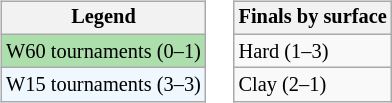<table>
<tr valign=top>
<td><br><table class="wikitable" style="font-size:85%;">
<tr>
<th>Legend</th>
</tr>
<tr style="background:#addfad;">
<td>W60 tournaments (0–1)</td>
</tr>
<tr style="background:#f0f8ff;">
<td>W15 tournaments (3–3)</td>
</tr>
</table>
</td>
<td><br><table class="wikitable" style="font-size:85%;">
<tr>
<th>Finals by surface</th>
</tr>
<tr>
<td>Hard (1–3)</td>
</tr>
<tr>
<td>Clay (2–1)</td>
</tr>
</table>
</td>
</tr>
</table>
